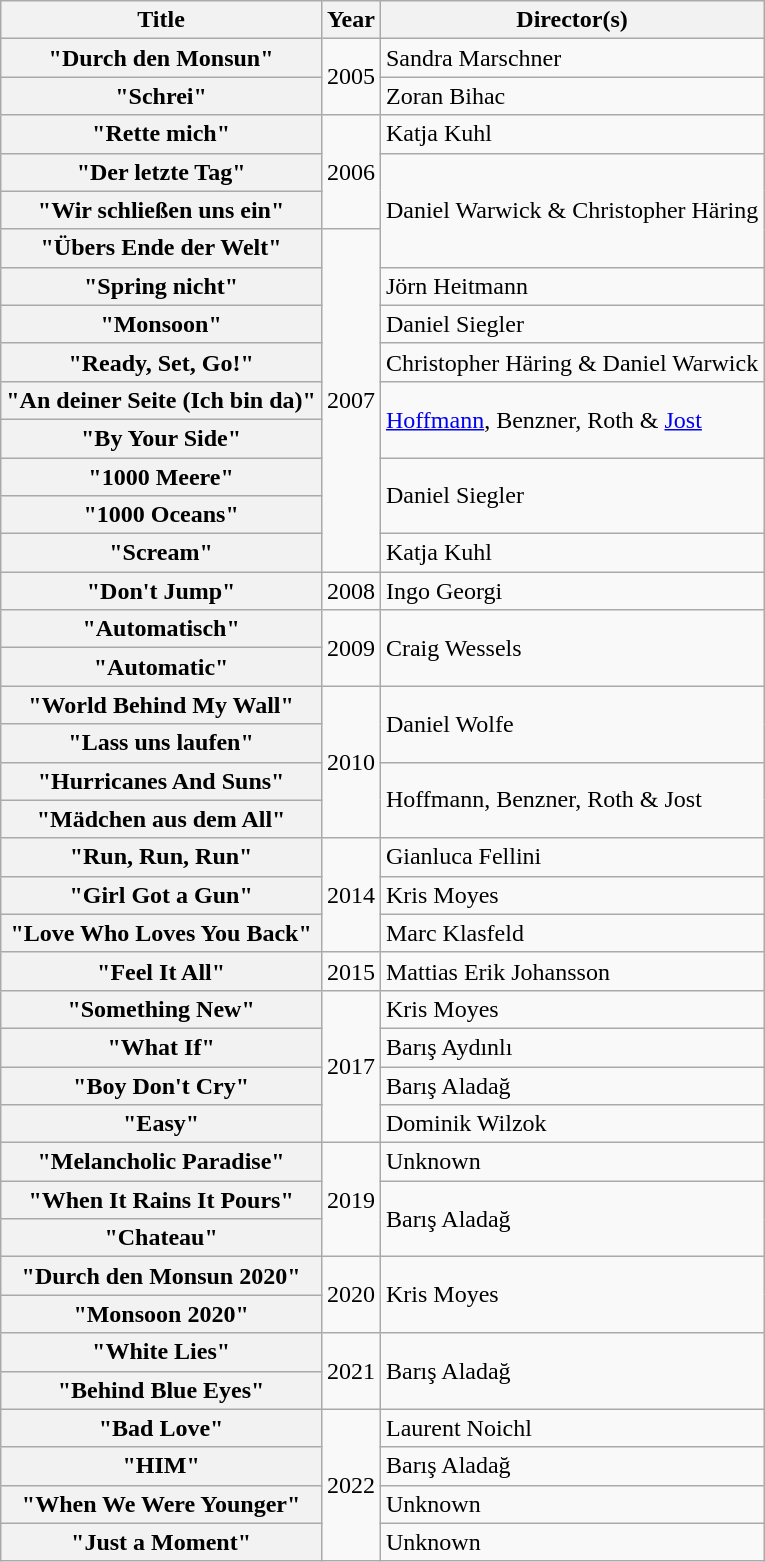<table class="wikitable plainrowheaders">
<tr>
<th>Title</th>
<th>Year</th>
<th>Director(s)</th>
</tr>
<tr>
<th scope="row">"Durch den Monsun"</th>
<td rowspan="2">2005</td>
<td>Sandra Marschner</td>
</tr>
<tr>
<th scope="row">"Schrei"</th>
<td>Zoran Bihac</td>
</tr>
<tr>
<th scope="row">"Rette mich"</th>
<td rowspan="3">2006</td>
<td>Katja Kuhl</td>
</tr>
<tr>
<th scope="row">"Der letzte Tag"</th>
<td rowspan="3">Daniel Warwick & Christopher Häring</td>
</tr>
<tr>
<th scope="row">"Wir schließen uns ein"</th>
</tr>
<tr>
<th scope="row">"Übers Ende der Welt"</th>
<td rowspan="9">2007</td>
</tr>
<tr>
<th scope="row">"Spring nicht"</th>
<td>Jörn Heitmann</td>
</tr>
<tr>
<th scope="row">"Monsoon"</th>
<td>Daniel Siegler</td>
</tr>
<tr>
<th scope="row">"Ready, Set, Go!"</th>
<td>Christopher Häring & Daniel Warwick</td>
</tr>
<tr>
<th scope="row">"An deiner Seite (Ich bin da)"</th>
<td rowspan="2"><a href='#'>Hoffmann</a>, Benzner, Roth & <a href='#'>Jost</a></td>
</tr>
<tr>
<th scope="row">"By Your Side"</th>
</tr>
<tr>
<th scope="row">"1000 Meere"</th>
<td rowspan="2">Daniel Siegler</td>
</tr>
<tr>
<th scope="row">"1000 Oceans"</th>
</tr>
<tr>
<th scope="row">"Scream"</th>
<td>Katja Kuhl</td>
</tr>
<tr>
<th scope="row">"Don't Jump"</th>
<td>2008</td>
<td>Ingo Georgi</td>
</tr>
<tr>
<th scope="row">"Automatisch"</th>
<td rowspan="2">2009</td>
<td rowspan="2">Craig Wessels</td>
</tr>
<tr>
<th scope="row">"Automatic"</th>
</tr>
<tr>
<th scope="row">"World Behind My Wall"</th>
<td rowspan="4">2010</td>
<td rowspan="2">Daniel Wolfe</td>
</tr>
<tr>
<th scope="row">"Lass uns laufen"</th>
</tr>
<tr>
<th scope="row">"Hurricanes And Suns"</th>
<td rowspan="2">Hoffmann, Benzner, Roth & Jost</td>
</tr>
<tr>
<th scope="row">"Mädchen aus dem All"</th>
</tr>
<tr>
<th scope="row">"Run, Run, Run"</th>
<td rowspan="3">2014</td>
<td>Gianluca Fellini</td>
</tr>
<tr>
<th scope="row">"Girl Got a Gun"</th>
<td>Kris Moyes</td>
</tr>
<tr>
<th scope="row">"Love Who Loves You Back"</th>
<td>Marc Klasfeld</td>
</tr>
<tr>
<th scope="row">"Feel It All"</th>
<td>2015</td>
<td>Mattias Erik Johansson</td>
</tr>
<tr>
<th scope="row">"Something New"</th>
<td rowspan="4">2017</td>
<td>Kris Moyes</td>
</tr>
<tr>
<th scope="row">"What If"</th>
<td>Barış Aydınlı</td>
</tr>
<tr>
<th scope="row">"Boy Don't Cry"</th>
<td>Barış Aladağ</td>
</tr>
<tr>
<th scope="row">"Easy"</th>
<td>Dominik Wilzok</td>
</tr>
<tr>
<th scope="row">"Melancholic Paradise"</th>
<td rowspan="3">2019</td>
<td>Unknown</td>
</tr>
<tr>
<th scope="row">"When It Rains It Pours"</th>
<td rowspan="2">Barış Aladağ</td>
</tr>
<tr>
<th scope="row">"Chateau"</th>
</tr>
<tr>
<th scope="row">"Durch den Monsun 2020"</th>
<td rowspan="2">2020</td>
<td rowspan="2">Kris Moyes</td>
</tr>
<tr>
<th scope="row">"Monsoon 2020"</th>
</tr>
<tr>
<th scope="row">"White Lies"</th>
<td rowspan="2">2021</td>
<td rowspan="2">Barış Aladağ</td>
</tr>
<tr>
<th scope="row">"Behind Blue Eyes"</th>
</tr>
<tr>
<th scope="row">"Bad Love"</th>
<td rowspan="4">2022</td>
<td>Laurent Noichl</td>
</tr>
<tr>
<th scope="row">"HIM"</th>
<td>Barış Aladağ</td>
</tr>
<tr>
<th scope="row">"When We Were Younger"</th>
<td>Unknown</td>
</tr>
<tr>
<th scope="row">"Just a Moment"</th>
<td>Unknown</td>
</tr>
</table>
